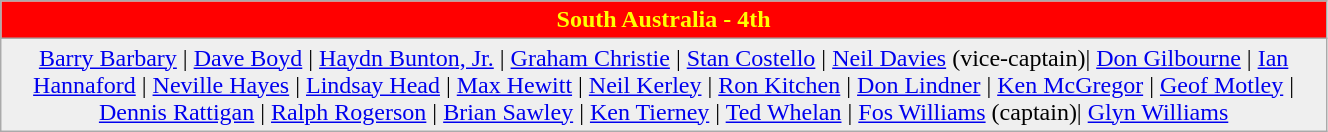<table class="wikitable" style="text-align:center;" width=70%>
<tr>
<th colspan=2 style="background:red;color:yellow;">South Australia - 4th</th>
</tr>
<tr bgcolor="#efefef">
<td><a href='#'>Barry Barbary</a> | <a href='#'>Dave Boyd</a> | <a href='#'>Haydn Bunton, Jr.</a> | <a href='#'>Graham Christie</a> | <a href='#'>Stan Costello</a> | <a href='#'>Neil Davies</a> (vice-captain)| <a href='#'>Don Gilbourne</a> | <a href='#'>Ian Hannaford</a> | <a href='#'>Neville Hayes</a> | <a href='#'>Lindsay Head</a> | <a href='#'>Max Hewitt</a> | <a href='#'>Neil Kerley</a> | <a href='#'>Ron Kitchen</a> | <a href='#'>Don Lindner</a> | <a href='#'>Ken McGregor</a> | <a href='#'>Geof Motley</a> | <a href='#'>Dennis Rattigan</a> | <a href='#'>Ralph Rogerson</a> | <a href='#'>Brian Sawley</a> | <a href='#'>Ken Tierney</a> | <a href='#'>Ted Whelan</a> | <a href='#'>Fos Williams</a> (captain)| <a href='#'>Glyn Williams</a></td>
</tr>
</table>
